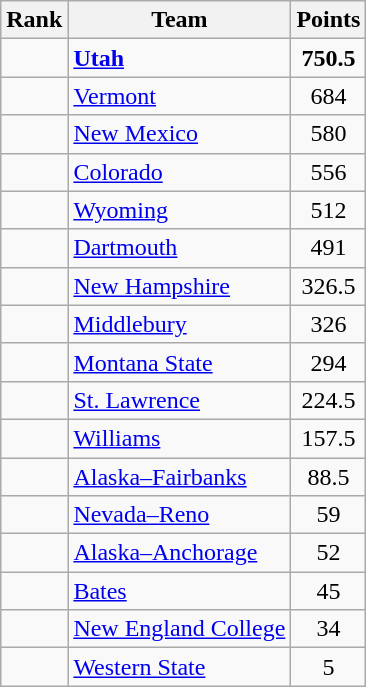<table class="wikitable sortable" style="text-align:center">
<tr>
<th>Rank</th>
<th>Team</th>
<th>Points</th>
</tr>
<tr>
<td></td>
<td align=left><strong><a href='#'>Utah</a></strong></td>
<td><strong>750.5</strong></td>
</tr>
<tr>
<td></td>
<td align=left><a href='#'>Vermont</a></td>
<td>684</td>
</tr>
<tr>
<td></td>
<td align=left><a href='#'>New Mexico</a></td>
<td>580</td>
</tr>
<tr>
<td></td>
<td align=left><a href='#'>Colorado</a></td>
<td>556</td>
</tr>
<tr>
<td></td>
<td align=left><a href='#'>Wyoming</a></td>
<td>512</td>
</tr>
<tr>
<td></td>
<td align=left><a href='#'>Dartmouth</a></td>
<td>491</td>
</tr>
<tr>
<td></td>
<td align=left><a href='#'>New Hampshire</a></td>
<td>326.5</td>
</tr>
<tr>
<td></td>
<td align=left><a href='#'>Middlebury</a></td>
<td>326</td>
</tr>
<tr>
<td></td>
<td align=left><a href='#'>Montana State</a></td>
<td>294</td>
</tr>
<tr>
<td></td>
<td align=left><a href='#'>St. Lawrence</a></td>
<td>224.5</td>
</tr>
<tr>
<td></td>
<td align=left><a href='#'>Williams</a></td>
<td>157.5</td>
</tr>
<tr>
<td></td>
<td align=left><a href='#'>Alaska–Fairbanks</a></td>
<td>88.5</td>
</tr>
<tr>
<td></td>
<td align=left><a href='#'>Nevada–Reno</a></td>
<td>59</td>
</tr>
<tr>
<td></td>
<td align=left><a href='#'>Alaska–Anchorage</a></td>
<td>52</td>
</tr>
<tr>
<td></td>
<td align=left><a href='#'>Bates</a></td>
<td>45</td>
</tr>
<tr>
<td></td>
<td align=left><a href='#'>New England College</a></td>
<td>34</td>
</tr>
<tr>
<td></td>
<td align=left><a href='#'>Western State</a></td>
<td>5</td>
</tr>
</table>
